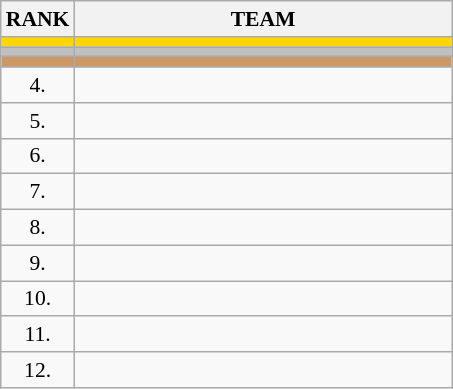<table class="wikitable" style="border-collapse: collapse; font-size: 90%;">
<tr>
<th>RANK</th>
<th align="left" style="width: 17em">TEAM</th>
</tr>
<tr bgcolor=gold>
<td align="center"></td>
<td></td>
</tr>
<tr bgcolor=silver>
<td align="center"></td>
<td></td>
</tr>
<tr bgcolor=cc9966>
<td align="center"></td>
<td></td>
</tr>
<tr>
<td align="center">4.</td>
<td></td>
</tr>
<tr>
<td align="center">5.</td>
<td></td>
</tr>
<tr>
<td align="center">6.</td>
<td></td>
</tr>
<tr>
<td align="center">7.</td>
<td></td>
</tr>
<tr>
<td align="center">8.</td>
<td></td>
</tr>
<tr>
<td align="center">9.</td>
<td></td>
</tr>
<tr>
<td align="center">10.</td>
<td></td>
</tr>
<tr>
<td align="center">11.</td>
<td></td>
</tr>
<tr>
<td align="center">12.</td>
<td></td>
</tr>
</table>
